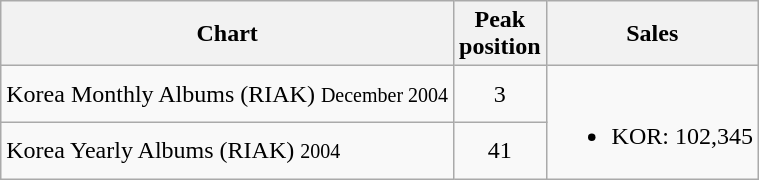<table class="wikitable">
<tr>
<th>Chart</th>
<th>Peak<br>position</th>
<th>Sales</th>
</tr>
<tr>
<td>Korea Monthly Albums (RIAK) <small>December 2004</small></td>
<td style="text-align:center">3</td>
<td rowspan="2"><br><ul><li>KOR: 102,345</li></ul></td>
</tr>
<tr>
<td>Korea Yearly Albums (RIAK) <small>2004</small></td>
<td style="text-align:center">41</td>
</tr>
</table>
